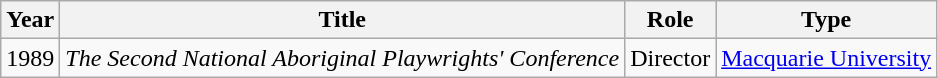<table class="wikitable">
<tr>
<th>Year</th>
<th>Title</th>
<th>Role</th>
<th>Type</th>
</tr>
<tr>
<td>1989</td>
<td><em>The Second National Aboriginal Playwrights' Conference</em></td>
<td>Director</td>
<td><a href='#'>Macquarie University</a></td>
</tr>
</table>
